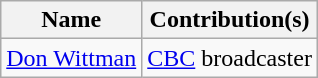<table class="wikitable">
<tr>
<th><strong>Name</strong></th>
<th><strong>Contribution(s)</strong></th>
</tr>
<tr>
<td><a href='#'>Don Wittman</a></td>
<td><a href='#'>CBC</a> broadcaster</td>
</tr>
</table>
